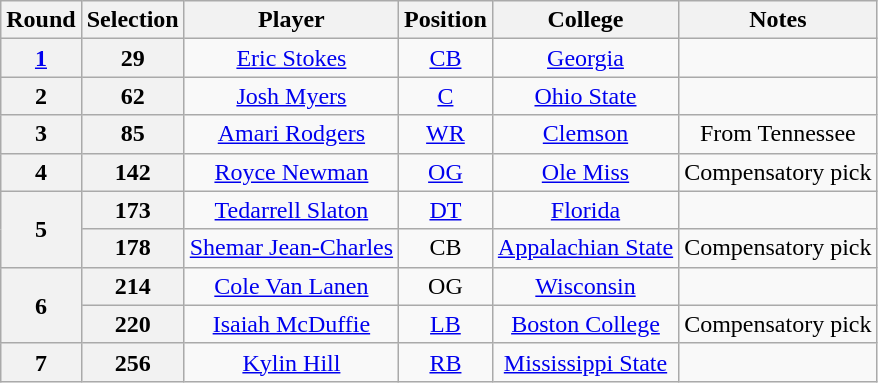<table class="wikitable" style="text-align:center">
<tr>
<th>Round</th>
<th>Selection</th>
<th>Player</th>
<th>Position</th>
<th>College</th>
<th>Notes</th>
</tr>
<tr>
<th><a href='#'>1</a></th>
<th>29</th>
<td><a href='#'>Eric Stokes</a></td>
<td><a href='#'>CB</a></td>
<td><a href='#'>Georgia</a></td>
<td></td>
</tr>
<tr>
<th>2</th>
<th>62</th>
<td><a href='#'>Josh Myers</a></td>
<td><a href='#'>C</a></td>
<td><a href='#'>Ohio State</a></td>
<td></td>
</tr>
<tr>
<th>3</th>
<th>85</th>
<td><a href='#'>Amari Rodgers</a></td>
<td><a href='#'>WR</a></td>
<td><a href='#'>Clemson</a></td>
<td>From Tennessee</td>
</tr>
<tr>
<th>4</th>
<th>142</th>
<td><a href='#'>Royce Newman</a></td>
<td><a href='#'>OG</a></td>
<td><a href='#'>Ole Miss</a></td>
<td>Compensatory pick</td>
</tr>
<tr>
<th rowspan="2">5</th>
<th>173</th>
<td><a href='#'>Tedarrell Slaton</a></td>
<td><a href='#'>DT</a></td>
<td><a href='#'>Florida</a></td>
<td></td>
</tr>
<tr>
<th>178</th>
<td><a href='#'>Shemar Jean-Charles</a></td>
<td>CB</td>
<td><a href='#'>Appalachian State</a></td>
<td>Compensatory pick</td>
</tr>
<tr>
<th rowspan="2">6</th>
<th>214</th>
<td><a href='#'>Cole Van Lanen</a></td>
<td>OG</td>
<td><a href='#'>Wisconsin</a></td>
<td></td>
</tr>
<tr>
<th>220</th>
<td><a href='#'>Isaiah McDuffie</a></td>
<td><a href='#'>LB</a></td>
<td><a href='#'>Boston College</a></td>
<td>Compensatory pick</td>
</tr>
<tr>
<th>7</th>
<th>256</th>
<td><a href='#'>Kylin Hill</a></td>
<td><a href='#'>RB</a></td>
<td><a href='#'>Mississippi State</a></td>
<td></td>
</tr>
</table>
